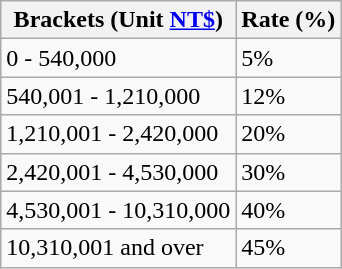<table class="wikitable">
<tr>
<th>Brackets (Unit <a href='#'>NT$</a>)</th>
<th>Rate (%)</th>
</tr>
<tr>
<td>0 - 540,000</td>
<td>5%</td>
</tr>
<tr>
<td>540,001 - 1,210,000</td>
<td>12%</td>
</tr>
<tr>
<td>1,210,001 - 2,420,000</td>
<td>20%</td>
</tr>
<tr>
<td>2,420,001 - 4,530,000</td>
<td>30%</td>
</tr>
<tr>
<td>4,530,001 - 10,310,000</td>
<td>40%</td>
</tr>
<tr>
<td>10,310,001 and over</td>
<td>45%</td>
</tr>
</table>
